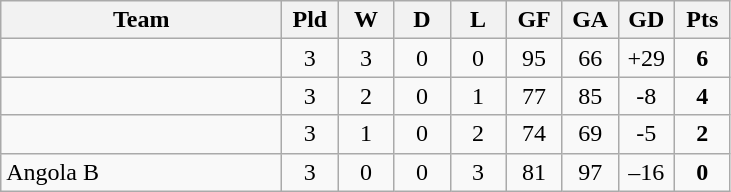<table class="wikitable" style="text-align: center;">
<tr>
<th width="180">Team</th>
<th width="30">Pld</th>
<th width="30">W</th>
<th width="30">D</th>
<th width="30">L</th>
<th width="30">GF</th>
<th width="30">GA</th>
<th width="30">GD</th>
<th width="30">Pts</th>
</tr>
<tr>
<td align="left"></td>
<td>3</td>
<td>3</td>
<td>0</td>
<td>0</td>
<td>95</td>
<td>66</td>
<td>+29</td>
<td><strong>6</strong></td>
</tr>
<tr>
<td align="left"></td>
<td>3</td>
<td>2</td>
<td>0</td>
<td>1</td>
<td>77</td>
<td>85</td>
<td>-8</td>
<td><strong>4</strong></td>
</tr>
<tr>
<td align="left"></td>
<td>3</td>
<td>1</td>
<td>0</td>
<td>2</td>
<td>74</td>
<td>69</td>
<td>-5</td>
<td><strong>2</strong></td>
</tr>
<tr>
<td align="left"> Angola B</td>
<td>3</td>
<td>0</td>
<td>0</td>
<td>3</td>
<td>81</td>
<td>97</td>
<td>–16</td>
<td><strong>0</strong></td>
</tr>
</table>
